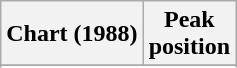<table class="wikitable sortable plainrowheaders">
<tr>
<th scope="col">Chart (1988)</th>
<th scope="col">Peak<br>position</th>
</tr>
<tr>
</tr>
<tr>
</tr>
</table>
